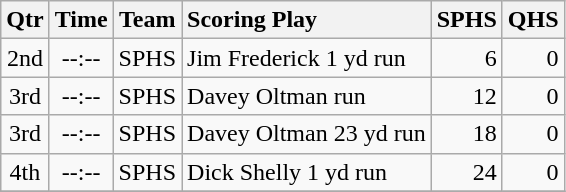<table class="wikitable">
<tr>
<th style="text-align: center;">Qtr</th>
<th style="text-align: center;">Time</th>
<th style="text-align: center;">Team</th>
<th style="text-align: left;">Scoring Play</th>
<th style="text-align: right;">SPHS</th>
<th style="text-align: right;">QHS</th>
</tr>
<tr>
<td style="text-align: center;">2nd</td>
<td style="text-align: center;">--:--</td>
<td style="text-align: center;">SPHS</td>
<td style="text-align: left;">Jim Frederick 1 yd run</td>
<td style="text-align: right;">6</td>
<td style="text-align: right;">0</td>
</tr>
<tr>
<td style="text-align: center;">3rd</td>
<td style="text-align: center;">--:--</td>
<td style="text-align: center;">SPHS</td>
<td style="text-align: left;">Davey Oltman run</td>
<td style="text-align: right;">12</td>
<td style="text-align: right;">0</td>
</tr>
<tr>
<td style="text-align: center;">3rd</td>
<td style="text-align: center;">--:--</td>
<td style="text-align: center;">SPHS</td>
<td style="text-align: left;">Davey Oltman 23 yd run</td>
<td style="text-align: right;">18</td>
<td style="text-align: right;">0</td>
</tr>
<tr>
<td style="text-align: center;">4th</td>
<td style="text-align: center;">--:--</td>
<td style="text-align: center;">SPHS</td>
<td style="text-align: left;">Dick Shelly 1 yd run</td>
<td style="text-align: right;">24</td>
<td style="text-align: right;">0</td>
</tr>
<tr>
</tr>
</table>
